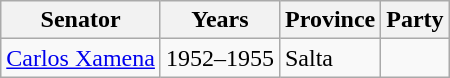<table class=wikitable>
<tr>
<th>Senator</th>
<th>Years</th>
<th>Province</th>
<th>Party</th>
</tr>
<tr>
<td><a href='#'>Carlos Xamena</a></td>
<td>1952–1955</td>
<td>Salta</td>
<td></td>
</tr>
</table>
